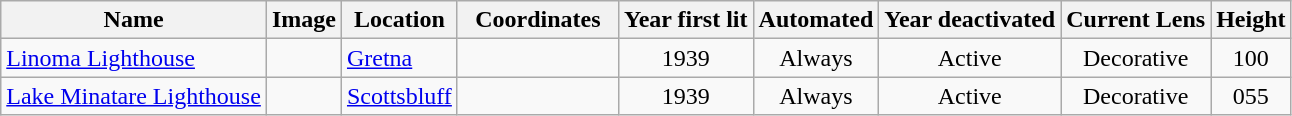<table class="wikitable sortable">
<tr>
<th>Name</th>
<th scope="col" class="unsortable">Image</th>
<th>Location</th>
<th width="100">Coordinates</th>
<th>Year first lit</th>
<th>Automated</th>
<th>Year deactivated</th>
<th>Current Lens</th>
<th>Height</th>
</tr>
<tr>
<td><a href='#'>Linoma Lighthouse</a></td>
<td></td>
<td><a href='#'>Gretna</a></td>
<td></td>
<td style="text-align: center;">1939</td>
<td style="text-align: center;">Always</td>
<td style="text-align: center;">Active</td>
<td style="text-align: center;">Decorative</td>
<td style="text-align: center;"><span>100</span> </td>
</tr>
<tr>
<td><a href='#'>Lake Minatare Lighthouse</a></td>
<td></td>
<td><a href='#'>Scottsbluff</a></td>
<td></td>
<td style="text-align: center;">1939</td>
<td style="text-align: center;">Always</td>
<td style="text-align: center;">Active</td>
<td style="text-align: center;">Decorative</td>
<td style="text-align: center;"><span>055</span> </td>
</tr>
</table>
